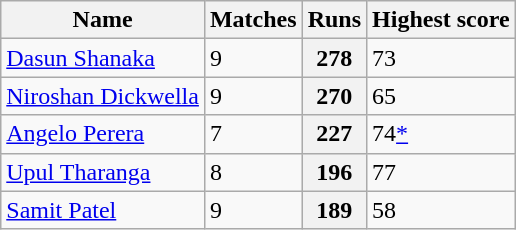<table class="wikitable">
<tr>
<th>Name</th>
<th>Matches</th>
<th>Runs</th>
<th>Highest score</th>
</tr>
<tr>
<td><a href='#'>Dasun Shanaka</a></td>
<td>9</td>
<th>278</th>
<td>73</td>
</tr>
<tr>
<td><a href='#'>Niroshan Dickwella</a></td>
<td>9</td>
<th>270</th>
<td>65</td>
</tr>
<tr>
<td><a href='#'>Angelo Perera</a></td>
<td>7</td>
<th>227</th>
<td>74<a href='#'>*</a></td>
</tr>
<tr>
<td><a href='#'>Upul Tharanga</a></td>
<td>8</td>
<th>196</th>
<td>77</td>
</tr>
<tr>
<td><a href='#'>Samit Patel</a></td>
<td>9</td>
<th>189</th>
<td>58</td>
</tr>
</table>
